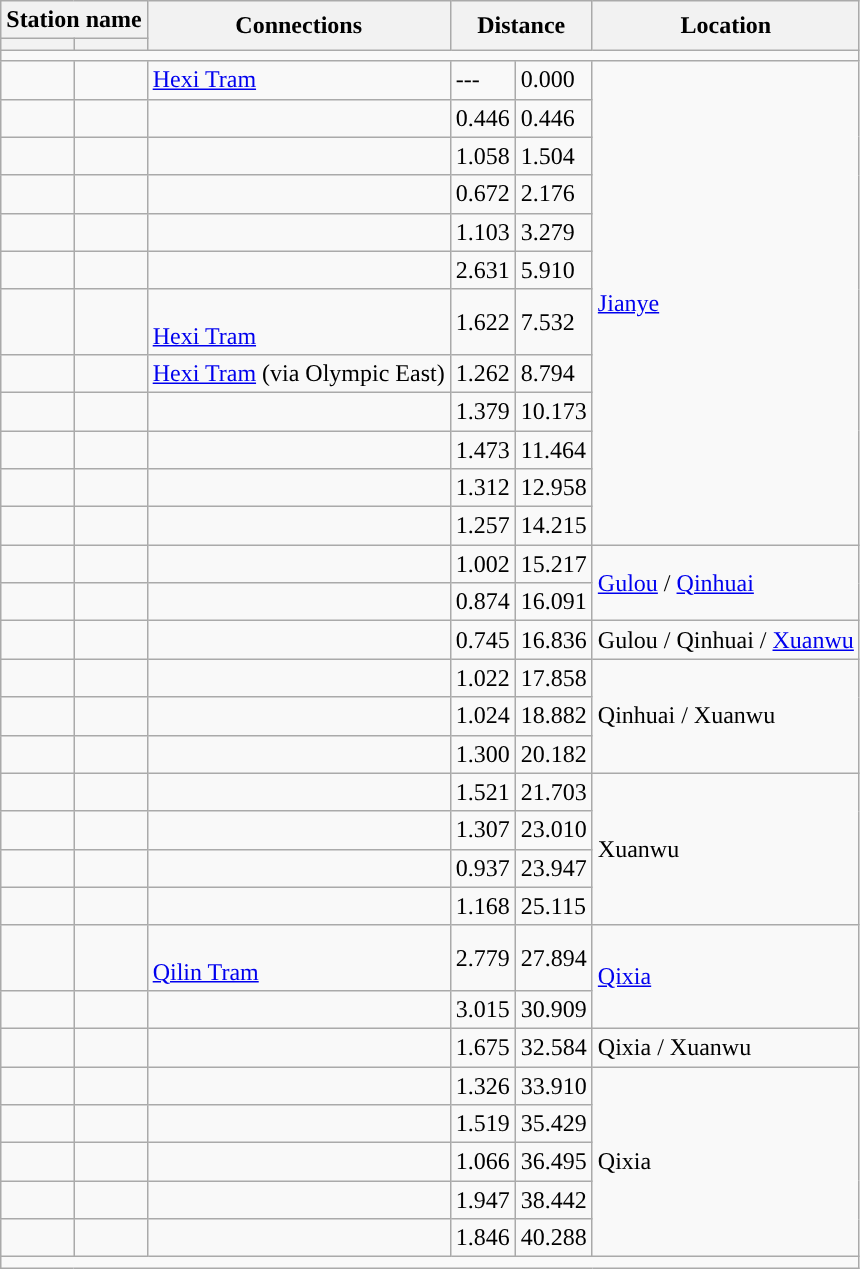<table class="wikitable">
<tr>
<th colspan="2">Station name</th>
<th rowspan="2">Connections</th>
<th colspan="2" rowspan="2">Distance<br></th>
<th rowspan="2">Location</th>
</tr>
<tr>
<th></th>
<th></th>
</tr>
<tr style="background:#">
<td colspan = "7"></td>
</tr>
<tr>
<td></td>
<td></td>
<td> <a href='#'>Hexi Tram</a> </td>
<td>---</td>
<td>0.000</td>
<td rowspan="12"><a href='#'>Jianye</a></td>
</tr>
<tr>
<td></td>
<td></td>
<td></td>
<td>0.446</td>
<td>0.446</td>
</tr>
<tr>
<td></td>
<td></td>
<td></td>
<td>1.058</td>
<td>1.504</td>
</tr>
<tr>
<td></td>
<td></td>
<td></td>
<td>0.672</td>
<td>2.176</td>
</tr>
<tr>
<td></td>
<td></td>
<td> </td>
<td>1.103</td>
<td>3.279</td>
</tr>
<tr>
<td></td>
<td></td>
<td></td>
<td>2.631</td>
<td>5.910</td>
</tr>
<tr>
<td></td>
<td></td>
<td><br> <a href='#'>Hexi Tram</a></td>
<td>1.622</td>
<td>7.532</td>
</tr>
<tr>
<td></td>
<td></td>
<td> <a href='#'>Hexi Tram</a> (via Olympic East)</td>
<td>1.262</td>
<td>8.794</td>
</tr>
<tr>
<td></td>
<td></td>
<td></td>
<td>1.379</td>
<td>10.173</td>
</tr>
<tr>
<td></td>
<td></td>
<td></td>
<td>1.473</td>
<td>11.464</td>
</tr>
<tr>
<td></td>
<td></td>
<td></td>
<td>1.312</td>
<td>12.958</td>
</tr>
<tr>
<td></td>
<td></td>
<td></td>
<td>1.257</td>
<td>14.215</td>
</tr>
<tr>
<td></td>
<td></td>
<td></td>
<td>1.002</td>
<td>15.217</td>
<td rowspan="2"><a href='#'>Gulou</a> / <a href='#'>Qinhuai</a></td>
</tr>
<tr>
<td></td>
<td></td>
<td></td>
<td>0.874</td>
<td>16.091</td>
</tr>
<tr>
<td></td>
<td></td>
<td></td>
<td>0.745</td>
<td>16.836</td>
<td>Gulou / Qinhuai / <a href='#'>Xuanwu</a></td>
</tr>
<tr>
<td></td>
<td></td>
<td></td>
<td>1.022</td>
<td>17.858</td>
<td rowspan="3">Qinhuai / Xuanwu</td>
</tr>
<tr>
<td></td>
<td></td>
<td></td>
<td>1.024</td>
<td>18.882</td>
</tr>
<tr>
<td></td>
<td></td>
<td> </td>
<td>1.300</td>
<td>20.182</td>
</tr>
<tr>
<td></td>
<td></td>
<td></td>
<td>1.521</td>
<td>21.703</td>
<td rowspan="4">Xuanwu</td>
</tr>
<tr>
<td></td>
<td></td>
<td></td>
<td>1.307</td>
<td>23.010</td>
</tr>
<tr>
<td></td>
<td></td>
<td></td>
<td>0.937</td>
<td>23.947</td>
</tr>
<tr>
<td></td>
<td></td>
<td></td>
<td>1.168</td>
<td>25.115</td>
</tr>
<tr>
<td></td>
<td></td>
<td> <br> <a href='#'>Qilin Tram</a></td>
<td>2.779</td>
<td>27.894</td>
<td rowspan="2"><a href='#'>Qixia</a></td>
</tr>
<tr>
<td></td>
<td></td>
<td></td>
<td>3.015</td>
<td>30.909</td>
</tr>
<tr>
<td></td>
<td></td>
<td></td>
<td>1.675</td>
<td>32.584</td>
<td>Qixia / Xuanwu</td>
</tr>
<tr>
<td></td>
<td></td>
<td></td>
<td>1.326</td>
<td>33.910</td>
<td rowspan="5">Qixia</td>
</tr>
<tr>
<td></td>
<td></td>
<td></td>
<td>1.519</td>
<td>35.429</td>
</tr>
<tr>
<td></td>
<td></td>
<td></td>
<td>1.066</td>
<td>36.495</td>
</tr>
<tr>
<td></td>
<td></td>
<td></td>
<td>1.947</td>
<td>38.442</td>
</tr>
<tr>
<td></td>
<td></td>
<td></td>
<td>1.846</td>
<td>40.288</td>
</tr>
<tr style="background:#">
<td colspan = "7"></td>
</tr>
</table>
